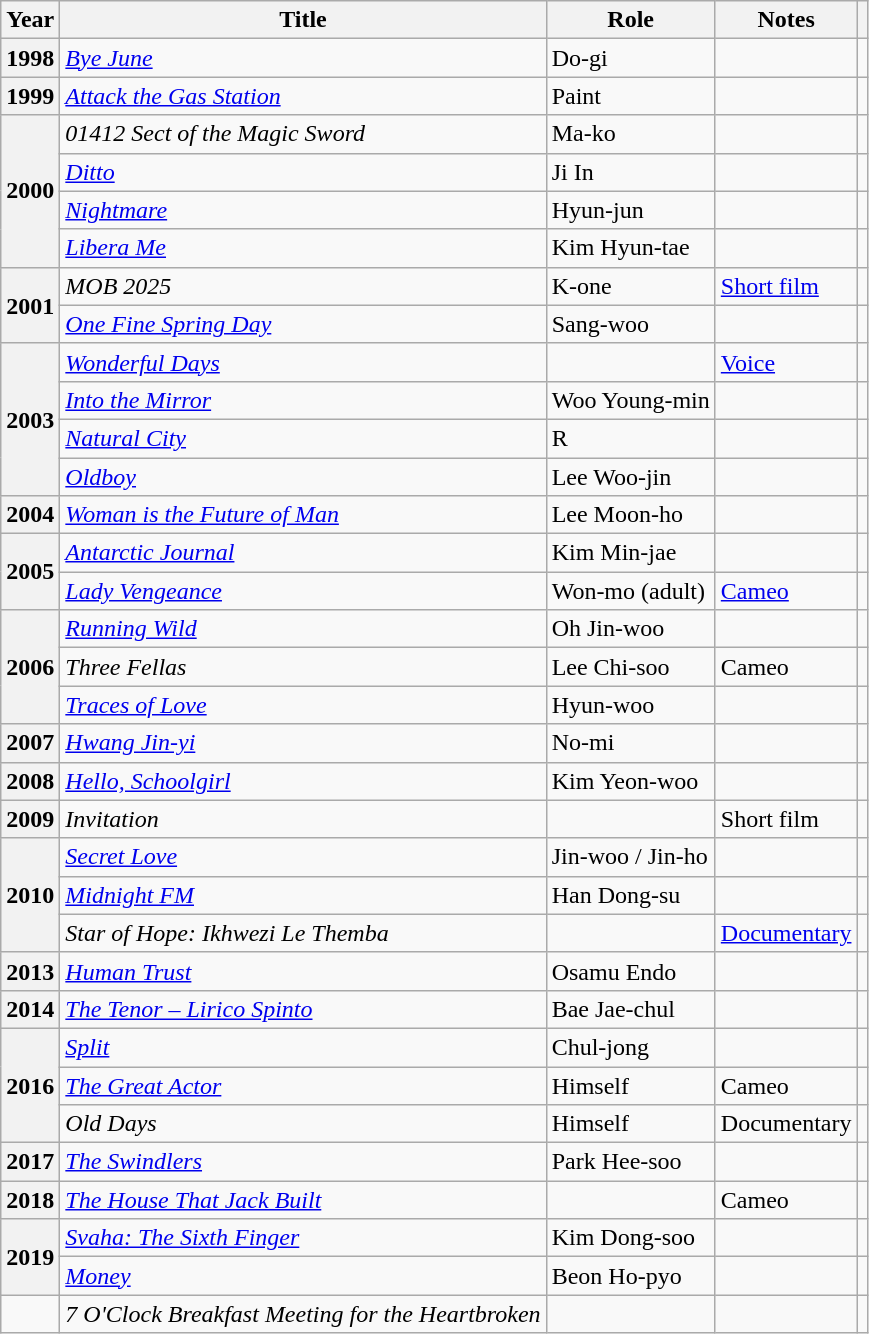<table class="wikitable plainrowheaders sortable">
<tr>
<th scope="col">Year</th>
<th scope="col">Title</th>
<th scope="col">Role</th>
<th scope="col" class="unsortable">Notes</th>
<th scope="col" class="unsortable"></th>
</tr>
<tr>
<th scope="row">1998</th>
<td><em><a href='#'>Bye June</a></em></td>
<td>Do-gi</td>
<td></td>
<td></td>
</tr>
<tr>
<th scope="row">1999</th>
<td><em><a href='#'>Attack the Gas Station</a></em></td>
<td>Paint</td>
<td></td>
<td></td>
</tr>
<tr>
<th scope="row" rowspan=4>2000</th>
<td><em>01412 Sect of the Magic Sword</em></td>
<td>Ma-ko</td>
<td></td>
<td></td>
</tr>
<tr>
<td><em><a href='#'>Ditto</a></em></td>
<td>Ji In</td>
<td></td>
<td></td>
</tr>
<tr>
<td><em><a href='#'>Nightmare</a></em></td>
<td>Hyun-jun</td>
<td></td>
<td></td>
</tr>
<tr>
<td><em><a href='#'>Libera Me</a></em></td>
<td>Kim Hyun-tae</td>
<td></td>
<td></td>
</tr>
<tr>
<th scope="row" rowspan=2>2001</th>
<td><em>MOB 2025</em></td>
<td>K-one</td>
<td><a href='#'>Short film</a></td>
<td></td>
</tr>
<tr>
<td><em><a href='#'>One Fine Spring Day</a></em></td>
<td>Sang-woo</td>
<td></td>
<td></td>
</tr>
<tr>
<th scope="row" rowspan=4>2003</th>
<td><em><a href='#'>Wonderful Days</a></em></td>
<td></td>
<td><a href='#'>Voice</a></td>
<td></td>
</tr>
<tr>
<td><em><a href='#'>Into the Mirror</a></em></td>
<td>Woo Young-min</td>
<td></td>
<td></td>
</tr>
<tr>
<td><em><a href='#'>Natural City</a></em></td>
<td>R</td>
<td></td>
<td></td>
</tr>
<tr>
<td><em><a href='#'>Oldboy</a></em></td>
<td>Lee Woo-jin</td>
<td></td>
<td></td>
</tr>
<tr>
<th scope="row">2004</th>
<td><em><a href='#'>Woman is the Future of Man</a></em></td>
<td>Lee Moon-ho</td>
<td></td>
<td></td>
</tr>
<tr>
<th scope="row" rowspan=2>2005</th>
<td><em><a href='#'>Antarctic Journal</a></em></td>
<td>Kim Min-jae</td>
<td></td>
<td></td>
</tr>
<tr>
<td><em><a href='#'>Lady Vengeance</a></em></td>
<td>Won-mo (adult)</td>
<td><a href='#'>Cameo</a></td>
<td></td>
</tr>
<tr>
<th scope="row" rowspan=3>2006</th>
<td><em><a href='#'>Running Wild</a></em></td>
<td>Oh Jin-woo</td>
<td></td>
<td></td>
</tr>
<tr>
<td><em>Three Fellas</em></td>
<td>Lee Chi-soo</td>
<td>Cameo</td>
<td></td>
</tr>
<tr>
<td><em><a href='#'>Traces of Love</a></em></td>
<td>Hyun-woo</td>
<td></td>
<td></td>
</tr>
<tr>
<th scope="row">2007</th>
<td><em><a href='#'>Hwang Jin-yi</a></em></td>
<td>No-mi</td>
<td></td>
<td></td>
</tr>
<tr>
<th scope="row">2008</th>
<td><em><a href='#'>Hello, Schoolgirl</a></em></td>
<td>Kim Yeon-woo</td>
<td></td>
<td></td>
</tr>
<tr>
<th scope="row">2009</th>
<td><em>Invitation</em></td>
<td></td>
<td>Short film</td>
<td></td>
</tr>
<tr>
<th scope="row" rowspan=3>2010</th>
<td><em><a href='#'>Secret Love</a></em></td>
<td>Jin-woo / Jin-ho</td>
<td></td>
<td></td>
</tr>
<tr>
<td><em><a href='#'>Midnight FM</a></em></td>
<td>Han Dong-su</td>
<td></td>
<td></td>
</tr>
<tr>
<td><em>Star of Hope: Ikhwezi Le Themba</em></td>
<td></td>
<td><a href='#'>Documentary</a></td>
<td></td>
</tr>
<tr>
<th scope="row">2013</th>
<td><em><a href='#'>Human Trust</a></em></td>
<td>Osamu Endo</td>
<td></td>
<td></td>
</tr>
<tr>
<th scope="row">2014</th>
<td><em><a href='#'>The Tenor – Lirico Spinto</a></em></td>
<td>Bae Jae-chul</td>
<td></td>
<td></td>
</tr>
<tr>
<th scope="row" rowspan=3>2016</th>
<td><em><a href='#'>Split</a></em></td>
<td>Chul-jong</td>
<td></td>
<td></td>
</tr>
<tr>
<td><em><a href='#'>The Great Actor</a></em></td>
<td>Himself</td>
<td>Cameo</td>
<td></td>
</tr>
<tr>
<td><em>Old Days</em></td>
<td>Himself</td>
<td>Documentary</td>
<td></td>
</tr>
<tr>
<th scope="row">2017</th>
<td><em><a href='#'>The Swindlers</a></em></td>
<td>Park Hee-soo</td>
<td></td>
<td></td>
</tr>
<tr>
<th scope="row">2018</th>
<td><em><a href='#'>The House That Jack Built</a></em></td>
<td></td>
<td>Cameo</td>
<td></td>
</tr>
<tr>
<th scope="row" rowspan=2>2019</th>
<td><em><a href='#'>Svaha: The Sixth Finger</a></em></td>
<td>Kim Dong-soo</td>
<td></td>
<td></td>
</tr>
<tr>
<td><em><a href='#'>Money</a></em></td>
<td>Beon Ho-pyo</td>
<td></td>
<td style="text-align:center"></td>
</tr>
<tr>
<td></td>
<td><em>7 O'Clock Breakfast Meeting for the Heartbroken</em></td>
<td></td>
<td></td>
<td style="text-align:center"></td>
</tr>
</table>
